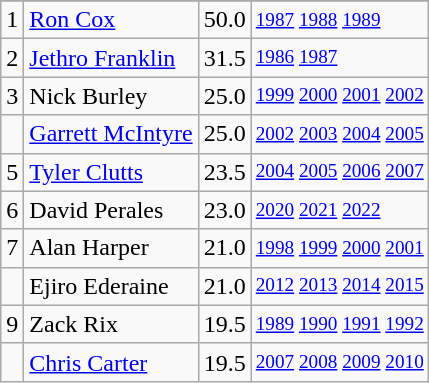<table class="wikitable">
<tr>
</tr>
<tr>
<td>1</td>
<td><a href='#'>Ron Cox</a></td>
<td>50.0</td>
<td style="font-size:80%;"><a href='#'>1987</a> <a href='#'>1988</a> <a href='#'>1989</a></td>
</tr>
<tr>
<td>2</td>
<td><a href='#'>Jethro Franklin</a></td>
<td>31.5</td>
<td style="font-size:80%;"><a href='#'>1986</a> <a href='#'>1987</a></td>
</tr>
<tr>
<td>3</td>
<td>Nick Burley</td>
<td>25.0</td>
<td style="font-size:80%;"><a href='#'>1999</a> <a href='#'>2000</a> <a href='#'>2001</a> <a href='#'>2002</a></td>
</tr>
<tr>
<td></td>
<td><a href='#'>Garrett McIntyre</a></td>
<td>25.0</td>
<td style="font-size:80%;"><a href='#'>2002</a> <a href='#'>2003</a> <a href='#'>2004</a> <a href='#'>2005</a></td>
</tr>
<tr>
<td>5</td>
<td><a href='#'>Tyler Clutts</a></td>
<td>23.5</td>
<td style="font-size:80%;"><a href='#'>2004</a> <a href='#'>2005</a> <a href='#'>2006</a> <a href='#'>2007</a></td>
</tr>
<tr>
<td>6</td>
<td>David Perales</td>
<td>23.0</td>
<td style="font-size:80%;"><a href='#'>2020</a> <a href='#'>2021</a> <a href='#'>2022</a></td>
</tr>
<tr>
<td>7</td>
<td>Alan Harper</td>
<td>21.0</td>
<td style="font-size:80%;"><a href='#'>1998</a> <a href='#'>1999</a> <a href='#'>2000</a> <a href='#'>2001</a></td>
</tr>
<tr>
<td></td>
<td>Ejiro Ederaine</td>
<td>21.0</td>
<td style="font-size:80%;"><a href='#'>2012</a> <a href='#'>2013</a> <a href='#'>2014</a> <a href='#'>2015</a></td>
</tr>
<tr>
<td>9</td>
<td>Zack Rix</td>
<td>19.5</td>
<td style="font-size:80%;"><a href='#'>1989</a> <a href='#'>1990</a> <a href='#'>1991</a> <a href='#'>1992</a></td>
</tr>
<tr>
<td></td>
<td><a href='#'>Chris Carter</a></td>
<td>19.5</td>
<td style="font-size:80%;"><a href='#'>2007</a> <a href='#'>2008</a> <a href='#'>2009</a> <a href='#'>2010</a></td>
</tr>
</table>
